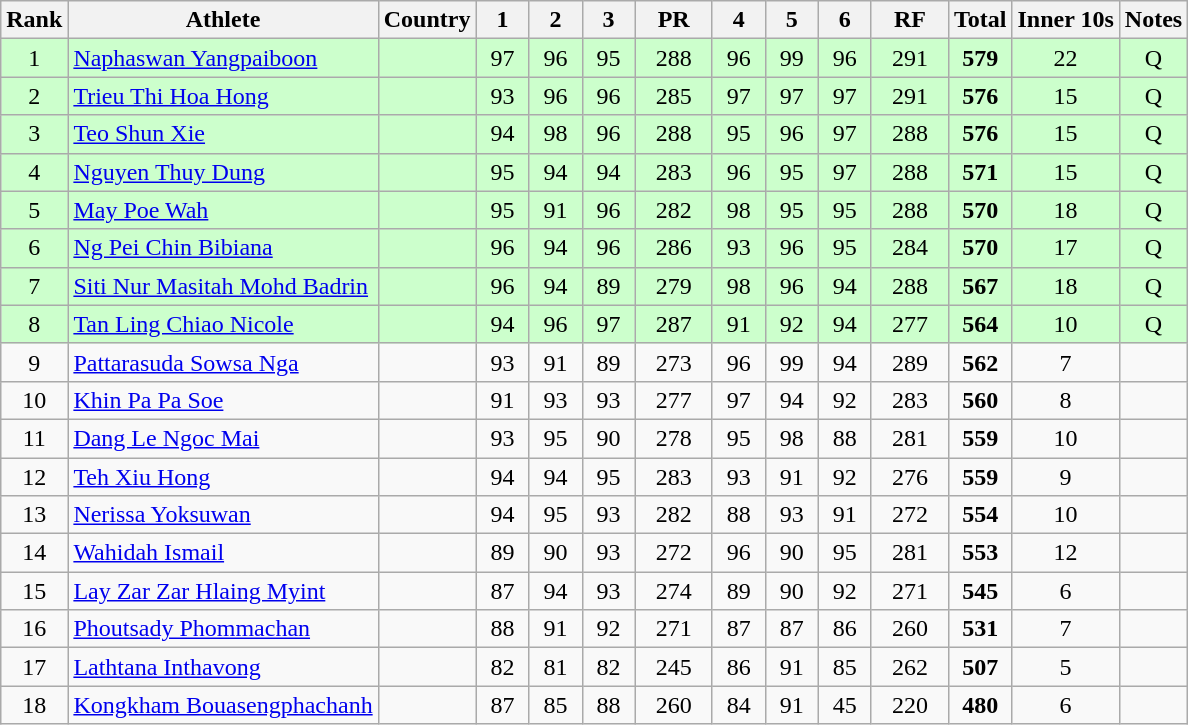<table class="wikitable sortable" style="text-align:center">
<tr>
<th>Rank</th>
<th>Athlete</th>
<th>Country</th>
<th class="unsortable" style="width: 28px">1</th>
<th class="unsortable" style="width: 28px">2</th>
<th class="unsortable" style="width: 28px">3</th>
<th style="width: 44px">PR</th>
<th class="unsortable" style="width: 28px">4</th>
<th class="unsortable" style="width: 28px">5</th>
<th class="unsortable" style="width: 28px">6</th>
<th style="width: 44px">RF</th>
<th>Total</th>
<th class="sortable">Inner 10s</th>
<th class="unsortable">Notes</th>
</tr>
<tr bgcolor=ccffcc>
<td>1</td>
<td align="left"><a href='#'>Naphaswan Yangpaiboon</a></td>
<td align="left"></td>
<td>97</td>
<td>96</td>
<td>95</td>
<td>288</td>
<td>96</td>
<td>99</td>
<td>96</td>
<td>291</td>
<td><strong>579</strong></td>
<td>22</td>
<td>Q</td>
</tr>
<tr bgcolor=ccffcc>
<td>2</td>
<td align="left"><a href='#'>Trieu Thi Hoa Hong</a></td>
<td align="left"></td>
<td>93</td>
<td>96</td>
<td>96</td>
<td>285</td>
<td>97</td>
<td>97</td>
<td>97</td>
<td>291</td>
<td><strong>576</strong></td>
<td>15</td>
<td>Q</td>
</tr>
<tr bgcolor=ccffcc>
<td>3</td>
<td align="left"><a href='#'>Teo Shun Xie</a></td>
<td align="left"></td>
<td>94</td>
<td>98</td>
<td>96</td>
<td>288</td>
<td>95</td>
<td>96</td>
<td>97</td>
<td>288</td>
<td><strong>576</strong></td>
<td>15</td>
<td>Q</td>
</tr>
<tr bgcolor=ccffcc>
<td>4</td>
<td align="left"><a href='#'>Nguyen Thuy Dung</a></td>
<td align="left"></td>
<td>95</td>
<td>94</td>
<td>94</td>
<td>283</td>
<td>96</td>
<td>95</td>
<td>97</td>
<td>288</td>
<td><strong>571</strong></td>
<td>15</td>
<td>Q</td>
</tr>
<tr bgcolor=ccffcc>
<td>5</td>
<td align="left"><a href='#'>May Poe Wah</a></td>
<td align="left"></td>
<td>95</td>
<td>91</td>
<td>96</td>
<td>282</td>
<td>98</td>
<td>95</td>
<td>95</td>
<td>288</td>
<td><strong>570</strong></td>
<td>18</td>
<td>Q</td>
</tr>
<tr bgcolor=ccffcc>
<td>6</td>
<td align="left"><a href='#'>Ng Pei Chin Bibiana</a></td>
<td align="left"></td>
<td>96</td>
<td>94</td>
<td>96</td>
<td>286</td>
<td>93</td>
<td>96</td>
<td>95</td>
<td>284</td>
<td><strong>570</strong></td>
<td>17</td>
<td>Q</td>
</tr>
<tr bgcolor=ccffcc>
<td>7</td>
<td align="left"><a href='#'>Siti Nur Masitah Mohd Badrin</a></td>
<td align="left"></td>
<td>96</td>
<td>94</td>
<td>89</td>
<td>279</td>
<td>98</td>
<td>96</td>
<td>94</td>
<td>288</td>
<td><strong>567</strong></td>
<td>18</td>
<td>Q</td>
</tr>
<tr bgcolor=ccffcc>
<td>8</td>
<td align="left"><a href='#'>Tan Ling Chiao Nicole</a></td>
<td align="left"></td>
<td>94</td>
<td>96</td>
<td>97</td>
<td>287</td>
<td>91</td>
<td>92</td>
<td>94</td>
<td>277</td>
<td><strong>564</strong></td>
<td>10</td>
<td>Q</td>
</tr>
<tr>
<td>9</td>
<td align="left"><a href='#'>Pattarasuda Sowsa Nga</a></td>
<td align="left"></td>
<td>93</td>
<td>91</td>
<td>89</td>
<td>273</td>
<td>96</td>
<td>99</td>
<td>94</td>
<td>289</td>
<td><strong>562</strong></td>
<td>7</td>
<td></td>
</tr>
<tr>
<td>10</td>
<td align="left"><a href='#'>Khin Pa Pa Soe</a></td>
<td align="left"></td>
<td>91</td>
<td>93</td>
<td>93</td>
<td>277</td>
<td>97</td>
<td>94</td>
<td>92</td>
<td>283</td>
<td><strong>560</strong></td>
<td>8</td>
<td></td>
</tr>
<tr>
<td>11</td>
<td align="left"><a href='#'>Dang Le Ngoc Mai</a></td>
<td align="left"></td>
<td>93</td>
<td>95</td>
<td>90</td>
<td>278</td>
<td>95</td>
<td>98</td>
<td>88</td>
<td>281</td>
<td><strong>559</strong></td>
<td>10</td>
<td></td>
</tr>
<tr>
<td>12</td>
<td align="left"><a href='#'>Teh Xiu Hong</a></td>
<td align="left"></td>
<td>94</td>
<td>94</td>
<td>95</td>
<td>283</td>
<td>93</td>
<td>91</td>
<td>92</td>
<td>276</td>
<td><strong>559</strong></td>
<td>9</td>
<td></td>
</tr>
<tr>
<td>13</td>
<td align="left"><a href='#'>Nerissa Yoksuwan</a></td>
<td align="left"></td>
<td>94</td>
<td>95</td>
<td>93</td>
<td>282</td>
<td>88</td>
<td>93</td>
<td>91</td>
<td>272</td>
<td><strong>554</strong></td>
<td>10</td>
<td></td>
</tr>
<tr>
<td>14</td>
<td align="left"><a href='#'>Wahidah Ismail</a></td>
<td align="left"></td>
<td>89</td>
<td>90</td>
<td>93</td>
<td>272</td>
<td>96</td>
<td>90</td>
<td>95</td>
<td>281</td>
<td><strong>553</strong></td>
<td>12</td>
<td></td>
</tr>
<tr>
<td>15</td>
<td align="left"><a href='#'>Lay Zar Zar Hlaing Myint</a></td>
<td align="left"></td>
<td>87</td>
<td>94</td>
<td>93</td>
<td>274</td>
<td>89</td>
<td>90</td>
<td>92</td>
<td>271</td>
<td><strong>545</strong></td>
<td>6</td>
<td></td>
</tr>
<tr>
<td>16</td>
<td align="left"><a href='#'>Phoutsady Phommachan</a></td>
<td align="left"></td>
<td>88</td>
<td>91</td>
<td>92</td>
<td>271</td>
<td>87</td>
<td>87</td>
<td>86</td>
<td>260</td>
<td><strong>531</strong></td>
<td>7</td>
<td></td>
</tr>
<tr>
<td>17</td>
<td align="left"><a href='#'>Lathtana Inthavong</a></td>
<td align="left"></td>
<td>82</td>
<td>81</td>
<td>82</td>
<td>245</td>
<td>86</td>
<td>91</td>
<td>85</td>
<td>262</td>
<td><strong>507</strong></td>
<td>5</td>
<td></td>
</tr>
<tr>
<td>18</td>
<td align="left"><a href='#'>Kongkham Bouasengphachanh</a></td>
<td align="left"></td>
<td>87</td>
<td>85</td>
<td>88</td>
<td>260</td>
<td>84</td>
<td>91</td>
<td>45</td>
<td>220</td>
<td><strong>480</strong></td>
<td>6</td>
<td></td>
</tr>
</table>
